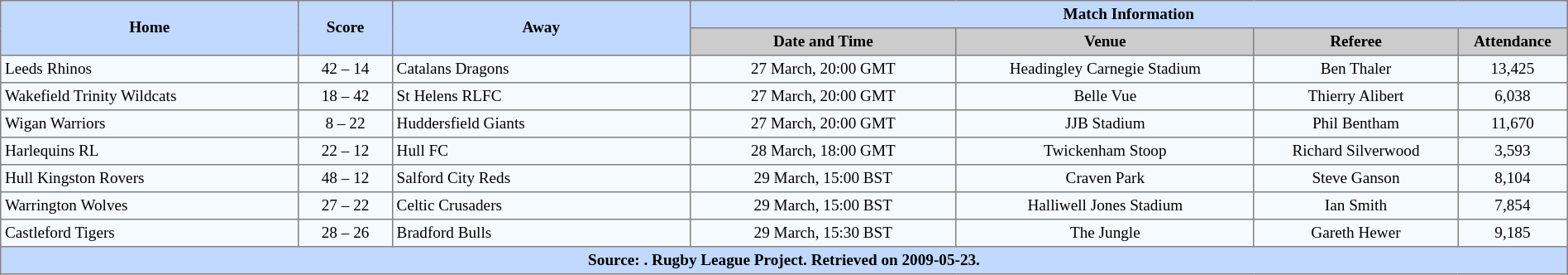<table border=1 style="border-collapse:collapse; font-size:80%; text-align:center;" cellpadding=3 cellspacing=0 width=100%>
<tr bgcolor=#C1D8FF>
<th rowspan=2 width=19%>Home</th>
<th rowspan=2 width=6%>Score</th>
<th rowspan=2 width=19%>Away</th>
<th colspan=6>Match Information</th>
</tr>
<tr bgcolor=#CCCCCC>
<th width=17%>Date and Time</th>
<th width=19%>Venue</th>
<th width=13%>Referee</th>
<th width=7%>Attendance</th>
</tr>
<tr bgcolor=#F5FAFF>
<td align=left> Leeds Rhinos</td>
<td>42 – 14</td>
<td align=left> Catalans Dragons</td>
<td>27 March, 20:00 GMT</td>
<td>Headingley Carnegie Stadium</td>
<td>Ben Thaler</td>
<td>13,425</td>
</tr>
<tr bgcolor=#F5FAFF>
<td align=left> Wakefield Trinity Wildcats</td>
<td>18 – 42</td>
<td align=left> St Helens RLFC</td>
<td>27 March, 20:00 GMT</td>
<td>Belle Vue</td>
<td>Thierry Alibert</td>
<td>6,038</td>
</tr>
<tr bgcolor=#F5FAFF>
<td align=left> Wigan Warriors</td>
<td>8 – 22</td>
<td align=left> Huddersfield Giants</td>
<td>27 March, 20:00 GMT</td>
<td>JJB Stadium</td>
<td>Phil Bentham</td>
<td>11,670</td>
</tr>
<tr bgcolor=#F5FAFF>
<td align=left> Harlequins RL</td>
<td>22 – 12</td>
<td align=left> Hull FC</td>
<td>28 March, 18:00 GMT</td>
<td>Twickenham Stoop</td>
<td>Richard Silverwood</td>
<td>3,593</td>
</tr>
<tr bgcolor=#F5FAFF>
<td align=left> Hull Kingston Rovers</td>
<td>48 – 12</td>
<td align=left> Salford City Reds</td>
<td>29 March, 15:00 BST</td>
<td>Craven Park</td>
<td>Steve Ganson</td>
<td>8,104</td>
</tr>
<tr bgcolor=#F5FAFF>
<td align=left> Warrington Wolves</td>
<td>27 – 22</td>
<td align=left> Celtic Crusaders</td>
<td>29 March, 15:00 BST</td>
<td>Halliwell Jones Stadium</td>
<td>Ian Smith</td>
<td>7,854</td>
</tr>
<tr bgcolor=#F5FAFF>
<td align=left> Castleford Tigers</td>
<td>28 – 26</td>
<td align=left> Bradford Bulls</td>
<td>29 March, 15:30 BST</td>
<td>The Jungle</td>
<td>Gareth Hewer</td>
<td>9,185</td>
</tr>
<tr bgcolor=#C1D8FF>
<th colspan="10">Source: . Rugby League Project. Retrieved on 2009-05-23.</th>
</tr>
</table>
